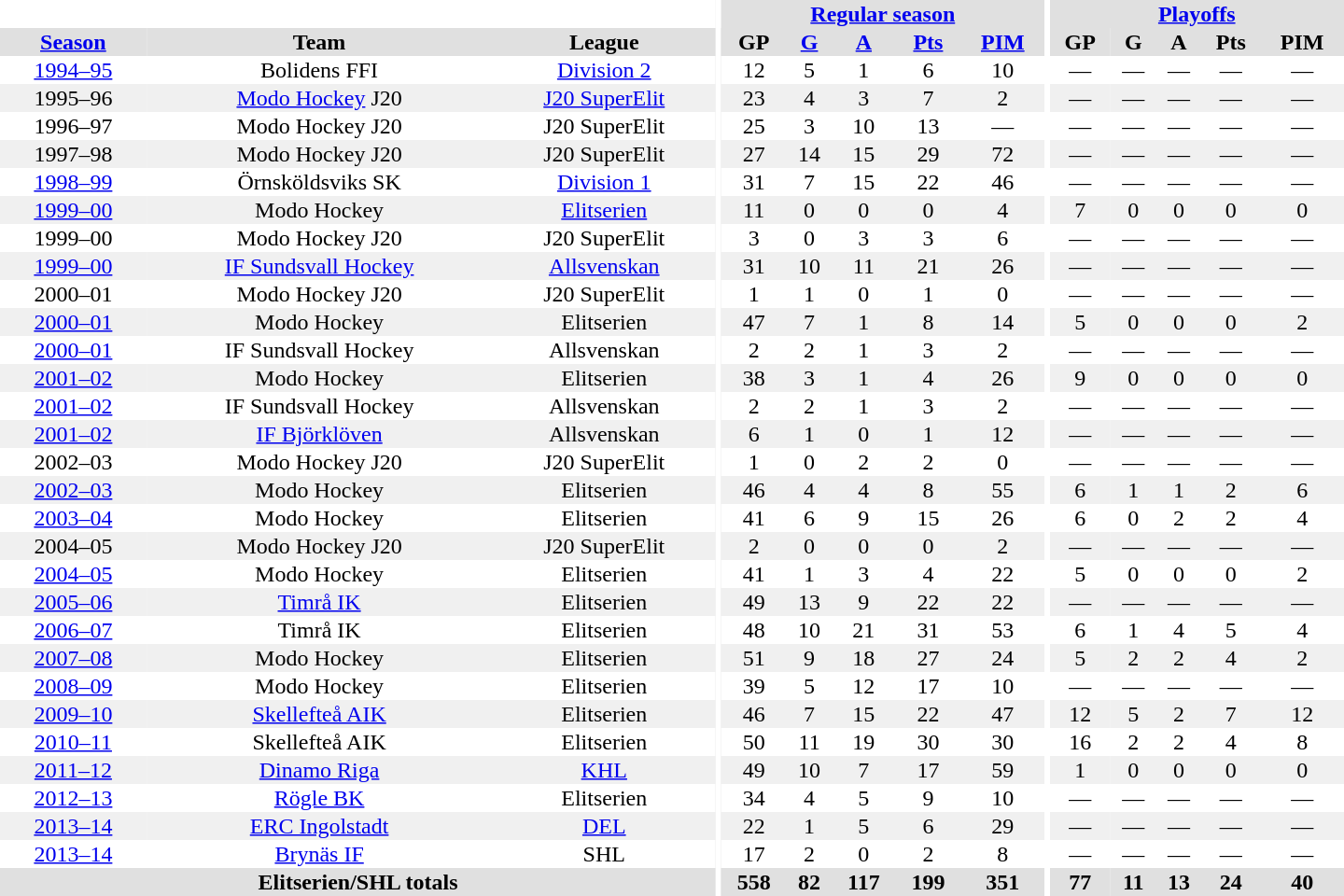<table border="0" cellpadding="1" cellspacing="0" style="text-align:center; width:60em">
<tr bgcolor="#e0e0e0">
<th colspan="3" bgcolor="#ffffff"></th>
<th rowspan="99" bgcolor="#ffffff"></th>
<th colspan="5"><a href='#'>Regular season</a></th>
<th rowspan="99" bgcolor="#ffffff"></th>
<th colspan="5"><a href='#'>Playoffs</a></th>
</tr>
<tr bgcolor="#e0e0e0">
<th><a href='#'>Season</a></th>
<th>Team</th>
<th>League</th>
<th>GP</th>
<th><a href='#'>G</a></th>
<th><a href='#'>A</a></th>
<th><a href='#'>Pts</a></th>
<th><a href='#'>PIM</a></th>
<th>GP</th>
<th>G</th>
<th>A</th>
<th>Pts</th>
<th>PIM</th>
</tr>
<tr>
<td><a href='#'>1994–95</a></td>
<td>Bolidens FFI</td>
<td><a href='#'>Division 2</a></td>
<td>12</td>
<td>5</td>
<td>1</td>
<td>6</td>
<td>10</td>
<td>—</td>
<td>—</td>
<td>—</td>
<td>—</td>
<td>—</td>
</tr>
<tr bgcolor="#f0f0f0">
<td>1995–96</td>
<td><a href='#'>Modo Hockey</a> J20</td>
<td><a href='#'>J20 SuperElit</a></td>
<td>23</td>
<td>4</td>
<td>3</td>
<td>7</td>
<td>2</td>
<td>—</td>
<td>—</td>
<td>—</td>
<td>—</td>
<td>—</td>
</tr>
<tr>
<td>1996–97</td>
<td>Modo Hockey J20</td>
<td>J20 SuperElit</td>
<td>25</td>
<td>3</td>
<td>10</td>
<td>13</td>
<td>—</td>
<td>—</td>
<td>—</td>
<td>—</td>
<td>—</td>
<td>—</td>
</tr>
<tr bgcolor="#f0f0f0">
<td>1997–98</td>
<td>Modo Hockey J20</td>
<td>J20 SuperElit</td>
<td>27</td>
<td>14</td>
<td>15</td>
<td>29</td>
<td>72</td>
<td>—</td>
<td>—</td>
<td>—</td>
<td>—</td>
<td>—</td>
</tr>
<tr>
<td><a href='#'>1998–99</a></td>
<td>Örnsköldsviks SK</td>
<td><a href='#'>Division 1</a></td>
<td>31</td>
<td>7</td>
<td>15</td>
<td>22</td>
<td>46</td>
<td>—</td>
<td>—</td>
<td>—</td>
<td>—</td>
<td>—</td>
</tr>
<tr bgcolor="#f0f0f0">
<td><a href='#'>1999–00</a></td>
<td>Modo Hockey</td>
<td><a href='#'>Elitserien</a></td>
<td>11</td>
<td>0</td>
<td>0</td>
<td>0</td>
<td>4</td>
<td>7</td>
<td>0</td>
<td>0</td>
<td>0</td>
<td>0</td>
</tr>
<tr>
<td>1999–00</td>
<td>Modo Hockey J20</td>
<td>J20 SuperElit</td>
<td>3</td>
<td>0</td>
<td>3</td>
<td>3</td>
<td>6</td>
<td>—</td>
<td>—</td>
<td>—</td>
<td>—</td>
<td>—</td>
</tr>
<tr bgcolor="#f0f0f0">
<td><a href='#'>1999–00</a></td>
<td><a href='#'>IF Sundsvall Hockey</a></td>
<td><a href='#'>Allsvenskan</a></td>
<td>31</td>
<td>10</td>
<td>11</td>
<td>21</td>
<td>26</td>
<td>—</td>
<td>—</td>
<td>—</td>
<td>—</td>
<td>—</td>
</tr>
<tr>
<td>2000–01</td>
<td>Modo Hockey J20</td>
<td>J20 SuperElit</td>
<td>1</td>
<td>1</td>
<td>0</td>
<td>1</td>
<td>0</td>
<td>—</td>
<td>—</td>
<td>—</td>
<td>—</td>
<td>—</td>
</tr>
<tr bgcolor="#f0f0f0">
<td><a href='#'>2000–01</a></td>
<td>Modo Hockey</td>
<td>Elitserien</td>
<td>47</td>
<td>7</td>
<td>1</td>
<td>8</td>
<td>14</td>
<td>5</td>
<td>0</td>
<td>0</td>
<td>0</td>
<td>2</td>
</tr>
<tr>
<td><a href='#'>2000–01</a></td>
<td>IF Sundsvall Hockey</td>
<td>Allsvenskan</td>
<td>2</td>
<td>2</td>
<td>1</td>
<td>3</td>
<td>2</td>
<td>—</td>
<td>—</td>
<td>—</td>
<td>—</td>
<td>—</td>
</tr>
<tr bgcolor="#f0f0f0">
<td><a href='#'>2001–02</a></td>
<td>Modo Hockey</td>
<td>Elitserien</td>
<td>38</td>
<td>3</td>
<td>1</td>
<td>4</td>
<td>26</td>
<td>9</td>
<td>0</td>
<td>0</td>
<td>0</td>
<td>0</td>
</tr>
<tr>
<td><a href='#'>2001–02</a></td>
<td>IF Sundsvall Hockey</td>
<td>Allsvenskan</td>
<td>2</td>
<td>2</td>
<td>1</td>
<td>3</td>
<td>2</td>
<td>—</td>
<td>—</td>
<td>—</td>
<td>—</td>
<td>—</td>
</tr>
<tr bgcolor="#f0f0f0">
<td><a href='#'>2001–02</a></td>
<td><a href='#'>IF Björklöven</a></td>
<td>Allsvenskan</td>
<td>6</td>
<td>1</td>
<td>0</td>
<td>1</td>
<td>12</td>
<td>—</td>
<td>—</td>
<td>—</td>
<td>—</td>
<td>—</td>
</tr>
<tr>
<td>2002–03</td>
<td>Modo Hockey J20</td>
<td>J20 SuperElit</td>
<td>1</td>
<td>0</td>
<td>2</td>
<td>2</td>
<td>0</td>
<td>—</td>
<td>—</td>
<td>—</td>
<td>—</td>
<td>—</td>
</tr>
<tr bgcolor="#f0f0f0">
<td><a href='#'>2002–03</a></td>
<td>Modo Hockey</td>
<td>Elitserien</td>
<td>46</td>
<td>4</td>
<td>4</td>
<td>8</td>
<td>55</td>
<td>6</td>
<td>1</td>
<td>1</td>
<td>2</td>
<td>6</td>
</tr>
<tr>
<td><a href='#'>2003–04</a></td>
<td>Modo Hockey</td>
<td>Elitserien</td>
<td>41</td>
<td>6</td>
<td>9</td>
<td>15</td>
<td>26</td>
<td>6</td>
<td>0</td>
<td>2</td>
<td>2</td>
<td>4</td>
</tr>
<tr bgcolor="#f0f0f0">
<td>2004–05</td>
<td>Modo Hockey J20</td>
<td>J20 SuperElit</td>
<td>2</td>
<td>0</td>
<td>0</td>
<td>0</td>
<td>2</td>
<td>—</td>
<td>—</td>
<td>—</td>
<td>—</td>
<td>—</td>
</tr>
<tr>
<td><a href='#'>2004–05</a></td>
<td>Modo Hockey</td>
<td>Elitserien</td>
<td>41</td>
<td>1</td>
<td>3</td>
<td>4</td>
<td>22</td>
<td>5</td>
<td>0</td>
<td>0</td>
<td>0</td>
<td>2</td>
</tr>
<tr bgcolor="#f0f0f0">
<td><a href='#'>2005–06</a></td>
<td><a href='#'>Timrå IK</a></td>
<td>Elitserien</td>
<td>49</td>
<td>13</td>
<td>9</td>
<td>22</td>
<td>22</td>
<td>—</td>
<td>—</td>
<td>—</td>
<td>—</td>
<td>—</td>
</tr>
<tr>
<td><a href='#'>2006–07</a></td>
<td>Timrå IK</td>
<td>Elitserien</td>
<td>48</td>
<td>10</td>
<td>21</td>
<td>31</td>
<td>53</td>
<td>6</td>
<td>1</td>
<td>4</td>
<td>5</td>
<td>4</td>
</tr>
<tr bgcolor="#f0f0f0">
<td><a href='#'>2007–08</a></td>
<td>Modo Hockey</td>
<td>Elitserien</td>
<td>51</td>
<td>9</td>
<td>18</td>
<td>27</td>
<td>24</td>
<td>5</td>
<td>2</td>
<td>2</td>
<td>4</td>
<td>2</td>
</tr>
<tr>
<td><a href='#'>2008–09</a></td>
<td>Modo Hockey</td>
<td>Elitserien</td>
<td>39</td>
<td>5</td>
<td>12</td>
<td>17</td>
<td>10</td>
<td>—</td>
<td>—</td>
<td>—</td>
<td>—</td>
<td>—</td>
</tr>
<tr bgcolor="#f0f0f0">
<td><a href='#'>2009–10</a></td>
<td><a href='#'>Skellefteå AIK</a></td>
<td>Elitserien</td>
<td>46</td>
<td>7</td>
<td>15</td>
<td>22</td>
<td>47</td>
<td>12</td>
<td>5</td>
<td>2</td>
<td>7</td>
<td>12</td>
</tr>
<tr>
<td><a href='#'>2010–11</a></td>
<td>Skellefteå AIK</td>
<td>Elitserien</td>
<td>50</td>
<td>11</td>
<td>19</td>
<td>30</td>
<td>30</td>
<td>16</td>
<td>2</td>
<td>2</td>
<td>4</td>
<td>8</td>
</tr>
<tr bgcolor="#f0f0f0">
<td><a href='#'>2011–12</a></td>
<td><a href='#'>Dinamo Riga</a></td>
<td><a href='#'>KHL</a></td>
<td>49</td>
<td>10</td>
<td>7</td>
<td>17</td>
<td>59</td>
<td>1</td>
<td>0</td>
<td>0</td>
<td>0</td>
<td>0</td>
</tr>
<tr>
<td><a href='#'>2012–13</a></td>
<td><a href='#'>Rögle BK</a></td>
<td>Elitserien</td>
<td>34</td>
<td>4</td>
<td>5</td>
<td>9</td>
<td>10</td>
<td>—</td>
<td>—</td>
<td>—</td>
<td>—</td>
<td>—</td>
</tr>
<tr bgcolor="#f0f0f0">
<td><a href='#'>2013–14</a></td>
<td><a href='#'>ERC Ingolstadt</a></td>
<td><a href='#'>DEL</a></td>
<td>22</td>
<td>1</td>
<td>5</td>
<td>6</td>
<td>29</td>
<td>—</td>
<td>—</td>
<td>—</td>
<td>—</td>
<td>—</td>
</tr>
<tr>
<td><a href='#'>2013–14</a></td>
<td><a href='#'>Brynäs IF</a></td>
<td>SHL</td>
<td>17</td>
<td>2</td>
<td>0</td>
<td>2</td>
<td>8</td>
<td>—</td>
<td>—</td>
<td>—</td>
<td>—</td>
<td>—</td>
</tr>
<tr>
</tr>
<tr ALIGN="center" bgcolor="#e0e0e0">
<th colspan="3">Elitserien/SHL totals</th>
<th ALIGN="center">558</th>
<th ALIGN="center">82</th>
<th ALIGN="center">117</th>
<th ALIGN="center">199</th>
<th ALIGN="center">351</th>
<th ALIGN="center">77</th>
<th ALIGN="center">11</th>
<th ALIGN="center">13</th>
<th ALIGN="center">24</th>
<th ALIGN="center">40</th>
</tr>
</table>
